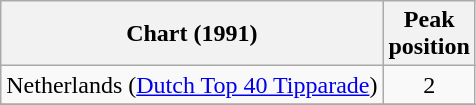<table class="wikitable">
<tr>
<th align="left">Chart (1991)</th>
<th align="left">Peak<br>position</th>
</tr>
<tr>
<td>Netherlands (<a href='#'>Dutch Top 40 Tipparade</a>)</td>
<td align="center">2</td>
</tr>
<tr>
</tr>
<tr>
</tr>
<tr>
</tr>
<tr>
</tr>
</table>
